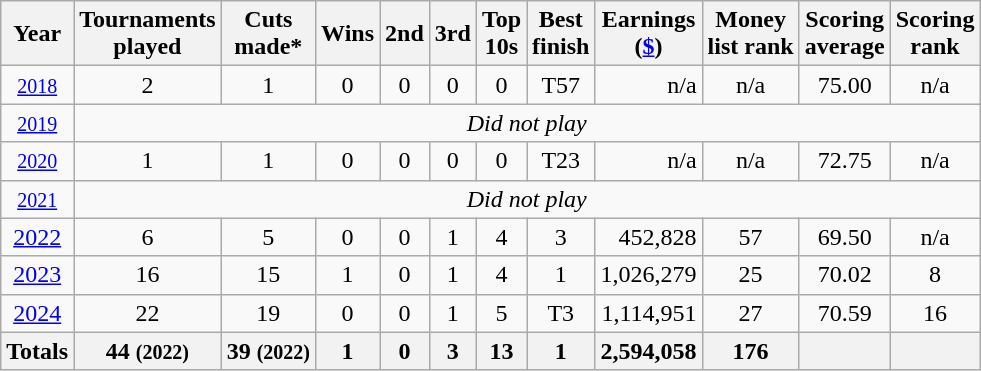<table class="wikitable" style="text-align:center;">
<tr>
<th>Year</th>
<th>Tournaments <br>played</th>
<th>Cuts <br>made*</th>
<th>Wins </th>
<th>2nd</th>
<th>3rd</th>
<th>Top <br>10s</th>
<th>Best <br>finish</th>
<th>Earnings<br>(<a href='#'>$</a>)</th>
<th>Money<br>list rank</th>
<th>Scoring <br> average</th>
<th>Scoring<br>rank</th>
</tr>
<tr>
<td><small><a href='#'>2018</a></small></td>
<td>2</td>
<td>1</td>
<td>0</td>
<td>0</td>
<td>0</td>
<td>0</td>
<td>T57</td>
<td align=right>n/a</td>
<td>n/a</td>
<td>75.00</td>
<td>n/a</td>
</tr>
<tr>
<td><small><a href='#'>2019</a></small></td>
<td colspan=11><em>Did not play</em></td>
</tr>
<tr>
<td><small><a href='#'>2020</a></small></td>
<td>1</td>
<td>1</td>
<td>0</td>
<td>0</td>
<td>0</td>
<td>0</td>
<td>T23</td>
<td align=right>n/a</td>
<td>n/a</td>
<td>72.75</td>
<td>n/a</td>
</tr>
<tr>
<td><small><a href='#'>2021</a></small></td>
<td colspan=11><em>Did not play</em></td>
</tr>
<tr>
<td><a href='#'>2022</a></td>
<td>6</td>
<td>5</td>
<td>0</td>
<td>0</td>
<td>1</td>
<td>4</td>
<td>3</td>
<td align=right>452,828</td>
<td>57</td>
<td>69.50</td>
<td>n/a</td>
</tr>
<tr>
<td><a href='#'>2023</a></td>
<td>16</td>
<td>15</td>
<td>1</td>
<td>0</td>
<td>1</td>
<td>4</td>
<td>1</td>
<td align=right>1,026,279</td>
<td>25</td>
<td>70.02</td>
<td>8</td>
</tr>
<tr>
<td><a href='#'>2024</a></td>
<td>22</td>
<td>19</td>
<td>0</td>
<td>0</td>
<td>1</td>
<td>5</td>
<td>T3</td>
<td align=right>1,114,951</td>
<td>27</td>
<td>70.59</td>
<td>16</td>
</tr>
<tr>
<th>Totals</th>
<th>44 <small>(2022)</small> </th>
<th>39 <small>(2022)</small> </th>
<th>1 </th>
<th>0 </th>
<th>3 </th>
<th>13 </th>
<th>1 </th>
<th align=right>2,594,058 </th>
<th>176 </th>
<th></th>
<th></th>
</tr>
</table>
